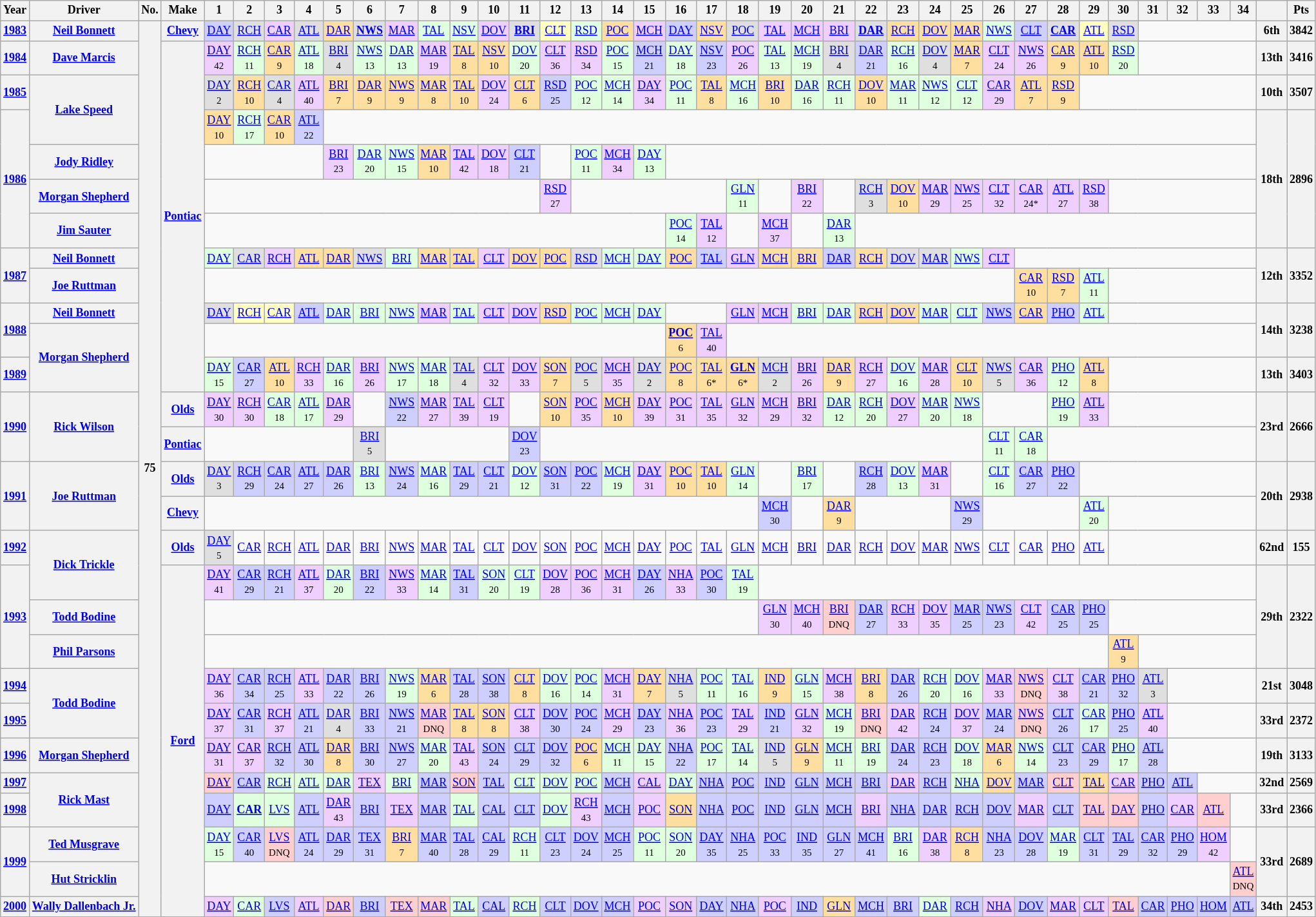<table class="wikitable" style="text-align:center; font-size:75%">
<tr>
<th>Year</th>
<th>Driver</th>
<th>No.</th>
<th>Make</th>
<th>1</th>
<th>2</th>
<th>3</th>
<th>4</th>
<th>5</th>
<th>6</th>
<th>7</th>
<th>8</th>
<th>9</th>
<th>10</th>
<th>11</th>
<th>12</th>
<th>13</th>
<th>14</th>
<th>15</th>
<th>16</th>
<th>17</th>
<th>18</th>
<th>19</th>
<th>20</th>
<th>21</th>
<th>22</th>
<th>23</th>
<th>24</th>
<th>25</th>
<th>26</th>
<th>27</th>
<th>28</th>
<th>29</th>
<th>30</th>
<th>31</th>
<th>32</th>
<th>33</th>
<th>34</th>
<th></th>
<th>Pts</th>
</tr>
<tr>
<th><a href='#'>1983</a></th>
<th><a href='#'>Neil Bonnett</a></th>
<th rowspan=34>75</th>
<th><a href='#'>Chevy</a></th>
<td style="background:#CFCFFF;"><a href='#'>DAY</a><br></td>
<td style="background:#DFDFDF;"><a href='#'>RCH</a><br></td>
<td style="background:#EFCFFF;"><a href='#'>CAR</a><br></td>
<td style="background:#DFDFDF;"><a href='#'>ATL</a><br></td>
<td style="background:#FFDF9F;"><a href='#'>DAR</a><br></td>
<td style="background:#DFDFDF;"><strong><a href='#'>NWS</a></strong><br></td>
<td style="background:#EFCFFF;"><a href='#'>MAR</a><br></td>
<td style="background:#DFFFDF;"><a href='#'>TAL</a><br></td>
<td style="background:#DFFFDF;"><a href='#'>NSV</a><br></td>
<td style="background:#EFCFFF;"><a href='#'>DOV</a><br></td>
<td style="background:#DFDFDF;"><strong><a href='#'>BRI</a></strong><br></td>
<td style="background:#FFFFBF;"><a href='#'>CLT</a><br></td>
<td style="background:#DFFFDF;"><a href='#'>RSD</a><br></td>
<td style="background:#FFDF9F;"><a href='#'>POC</a><br></td>
<td style="background:#EFCFFF;"><a href='#'>MCH</a><br></td>
<td style="background:#CFCFFF;"><a href='#'>DAY</a><br></td>
<td style="background:#FFDF9F;"><a href='#'>NSV</a><br></td>
<td style="background:#DFDFDF;"><a href='#'>POC</a><br></td>
<td style="background:#EFCFFF;"><a href='#'>TAL</a><br></td>
<td style="background:#EFCFFF;"><a href='#'>MCH</a><br></td>
<td style="background:#EFCFFF;"><a href='#'>BRI</a><br></td>
<td style="background:#DFDFDF;"><strong><a href='#'>DAR</a></strong><br></td>
<td style="background:#FFDF9F;"><a href='#'>RCH</a><br></td>
<td style="background:#FFDF9F;"><a href='#'>DOV</a><br></td>
<td style="background:#FFDF9F;"><a href='#'>MAR</a><br></td>
<td style="background:#DFFFDF;"><a href='#'>NWS</a><br></td>
<td style="background:#CFCFFF;"><a href='#'>CLT</a><br></td>
<td style="background:#DFDFDF;"><strong><a href='#'>CAR</a></strong><br></td>
<td style="background:#FFFFBF;"><a href='#'>ATL</a><br></td>
<td style="background:#DFDFDF;"><a href='#'>RSD</a><br></td>
<td colspan=4></td>
<th>6th</th>
<th>3842</th>
</tr>
<tr>
<th><a href='#'>1984</a></th>
<th><a href='#'>Dave Marcis</a></th>
<th rowspan=11><a href='#'>Pontiac</a></th>
<td style="background:#EFCFFF;"><a href='#'>DAY</a><br><small>42</small></td>
<td style="background:#DFFFDF;"><a href='#'>RCH</a><br><small>11</small></td>
<td style="background:#FFDF9F;"><a href='#'>CAR</a><br><small>9</small></td>
<td style="background:#DFFFDF;"><a href='#'>ATL</a><br><small>18</small></td>
<td style="background:#DFDFDF;"><a href='#'>BRI</a><br><small>4</small></td>
<td style="background:#DFFFDF;"><a href='#'>NWS</a><br><small>13</small></td>
<td style="background:#DFFFDF;"><a href='#'>DAR</a><br><small>13</small></td>
<td style="background:#EFCFFF;"><a href='#'>MAR</a><br><small>19</small></td>
<td style="background:#FFDF9F;"><a href='#'>TAL</a><br><small>8</small></td>
<td style="background:#FFDF9F;"><a href='#'>NSV</a><br><small>10</small></td>
<td style="background:#DFFFDF;"><a href='#'>DOV</a><br><small>20</small></td>
<td style="background:#EFCFFF;"><a href='#'>CLT</a><br><small>36</small></td>
<td style="background:#EFCFFF;"><a href='#'>RSD</a><br><small>34</small></td>
<td style="background:#DFFFDF;"><a href='#'>POC</a><br><small>15</small></td>
<td style="background:#CFCFFF;"><a href='#'>MCH</a><br><small>21</small></td>
<td style="background:#DFFFDF;"><a href='#'>DAY</a><br><small>18</small></td>
<td style="background:#CFCFFF;"><a href='#'>NSV</a><br><small>23</small></td>
<td style="background:#EFCFFF;"><a href='#'>POC</a><br><small>26</small></td>
<td style="background:#DFFFDF;"><a href='#'>TAL</a><br><small>13</small></td>
<td style="background:#DFFFDF;"><a href='#'>MCH</a><br><small>19</small></td>
<td style="background:#DFDFDF;"><a href='#'>BRI</a><br><small>4</small></td>
<td style="background:#CFCFFF;"><a href='#'>DAR</a><br><small>21</small></td>
<td style="background:#DFFFDF;"><a href='#'>RCH</a><br><small>16</small></td>
<td style="background:#DFDFDF;"><a href='#'>DOV</a><br><small>4</small></td>
<td style="background:#FFDF9F;"><a href='#'>MAR</a><br><small>7</small></td>
<td style="background:#EFCFFF;"><a href='#'>CLT</a><br><small>24</small></td>
<td style="background:#EFCFFF;"><a href='#'>NWS</a><br><small>26</small></td>
<td style="background:#FFDF9F;"><a href='#'>CAR</a><br><small>9</small></td>
<td style="background:#FFDF9F;"><a href='#'>ATL</a><br><small>10</small></td>
<td style="background:#DFFFDF;"><a href='#'>RSD</a><br><small>20</small></td>
<td colspan=4></td>
<th>13th</th>
<th>3416</th>
</tr>
<tr>
<th><a href='#'>1985</a></th>
<th rowspan=2><a href='#'>Lake Speed</a></th>
<td style="background:#DFDFDF;"><a href='#'>DAY</a><br><small>2</small></td>
<td style="background:#FFDF9F;"><a href='#'>RCH</a><br><small>10</small></td>
<td style="background:#DFDFDF;"><a href='#'>CAR</a><br><small>4</small></td>
<td style="background:#EFCFFF;"><a href='#'>ATL</a><br><small>40</small></td>
<td style="background:#FFDF9F;"><a href='#'>BRI</a><br><small>7</small></td>
<td style="background:#FFDF9F;"><a href='#'>DAR</a><br><small>9</small></td>
<td style="background:#FFDF9F;"><a href='#'>NWS</a><br><small>9</small></td>
<td style="background:#FFDF9F;"><a href='#'>MAR</a><br><small>8</small></td>
<td style="background:#FFDF9F;"><a href='#'>TAL</a><br><small>10</small></td>
<td style="background:#EFCFFF;"><a href='#'>DOV</a><br><small>24</small></td>
<td style="background:#FFDF9F;"><a href='#'>CLT</a><br><small>6</small></td>
<td style="background:#CFCFFF;"><a href='#'>RSD</a><br><small>25</small></td>
<td style="background:#DFFFDF;"><a href='#'>POC</a><br><small>12</small></td>
<td style="background:#DFFFDF;"><a href='#'>MCH</a><br><small>14</small></td>
<td style="background:#EFCFFF;"><a href='#'>DAY</a><br><small>34</small></td>
<td style="background:#DFFFDF;"><a href='#'>POC</a><br><small>11</small></td>
<td style="background:#FFDF9F;"><a href='#'>TAL</a><br><small>8</small></td>
<td style="background:#DFFFDF;"><a href='#'>MCH</a><br><small>16</small></td>
<td style="background:#FFDF9F;"><a href='#'>BRI</a><br><small>10</small></td>
<td style="background:#DFFFDF;"><a href='#'>DAR</a><br><small>16</small></td>
<td style="background:#DFFFDF;"><a href='#'>RCH</a><br><small>11</small></td>
<td style="background:#FFDF9F;"><a href='#'>DOV</a><br><small>10</small></td>
<td style="background:#DFFFDF;"><a href='#'>MAR</a><br><small>11</small></td>
<td style="background:#DFFFDF;"><a href='#'>NWS</a><br><small>12</small></td>
<td style="background:#DFFFDF;"><a href='#'>CLT</a><br><small>12</small></td>
<td style="background:#EFCFFF;"><a href='#'>CAR</a><br><small>29</small></td>
<td style="background:#FFDF9F;"><a href='#'>ATL</a><br><small>7</small></td>
<td style="background:#FFDF9F;"><a href='#'>RSD</a><br><small>9</small></td>
<td colspan=6></td>
<th>10th</th>
<th>3507</th>
</tr>
<tr>
<th rowspan=4><a href='#'>1986</a></th>
<td style="background:#FFDF9F;"><a href='#'>DAY</a><br><small>10</small></td>
<td style="background:#DFFFDF;"><a href='#'>RCH</a><br><small>17</small></td>
<td style="background:#FFDF9F;"><a href='#'>CAR</a><br><small>10</small></td>
<td style="background:#CFCFFF;"><a href='#'>ATL</a><br><small>22</small></td>
<td colspan=30></td>
<th rowspan=4>18th</th>
<th rowspan=4>2896</th>
</tr>
<tr>
<th><a href='#'>Jody Ridley</a></th>
<td colspan=4></td>
<td style="background:#EFCFFF;"><a href='#'>BRI</a><br><small>23</small></td>
<td style="background:#DFFFDF;"><a href='#'>DAR</a><br><small>20</small></td>
<td style="background:#DFFFDF;"><a href='#'>NWS</a><br><small>15</small></td>
<td style="background:#FFDF9F;"><a href='#'>MAR</a><br><small>10</small></td>
<td style="background:#EFCFFF;"><a href='#'>TAL</a><br><small>42</small></td>
<td style="background:#EFCFFF;"><a href='#'>DOV</a><br><small>18</small></td>
<td style="background:#CFCFFF;"><a href='#'>CLT</a><br><small>21</small></td>
<td></td>
<td style="background:#DFFFDF;"><a href='#'>POC</a><br><small>11</small></td>
<td style="background:#EFCFFF;"><a href='#'>MCH</a><br><small>34</small></td>
<td style="background:#DFFFDF;"><a href='#'>DAY</a><br><small>13</small></td>
<td colspan=19></td>
</tr>
<tr>
<th><a href='#'>Morgan Shepherd</a></th>
<td colspan=11></td>
<td style="background:#EFCFFF;"><a href='#'>RSD</a><br><small>27</small></td>
<td colspan=5></td>
<td style="background:#DFFFDF;"><a href='#'>GLN</a><br><small>11</small></td>
<td></td>
<td style="background:#EFCFFF;"><a href='#'>BRI</a><br><small>22</small></td>
<td></td>
<td style="background:#DFDFDF;"><a href='#'>RCH</a><br><small>3</small></td>
<td style="background:#FFDF9F;"><a href='#'>DOV</a><br><small>10</small></td>
<td style="background:#EFCFFF;"><a href='#'>MAR</a><br><small>29</small></td>
<td style="background:#EFCFFF;"><a href='#'>NWS</a><br><small>25</small></td>
<td style="background:#EFCFFF;"><a href='#'>CLT</a><br><small>32</small></td>
<td style="background:#EFCFFF;"><a href='#'>CAR</a><br><small>24*</small></td>
<td style="background:#EFCFFF;"><a href='#'>ATL</a><br><small>27</small></td>
<td style="background:#EFCFFF;"><a href='#'>RSD</a><br><small>38</small></td>
<td colspan=7></td>
</tr>
<tr>
<th><a href='#'>Jim Sauter</a></th>
<td colspan=15></td>
<td style="background:#DFFFDF;"><a href='#'>POC</a><br><small>14</small></td>
<td style="background:#EFCFFF;"><a href='#'>TAL</a><br><small>12</small></td>
<td></td>
<td style="background:#EFCFFF;"><a href='#'>MCH</a><br><small>37</small></td>
<td></td>
<td style="background:#DFFFDF;"><a href='#'>DAR</a><br><small>13</small></td>
<td colspan=15></td>
</tr>
<tr>
<th rowspan=2><a href='#'>1987</a></th>
<th><a href='#'>Neil Bonnett</a></th>
<td style="background:#DFFFDF;"><a href='#'>DAY</a><br></td>
<td style="background:#DFDFDF;"><a href='#'>CAR</a><br></td>
<td style="background:#EFCFFF;"><a href='#'>RCH</a><br></td>
<td style="background:#FFDF9F;"><a href='#'>ATL</a><br></td>
<td style="background:#FFDF9F;"><a href='#'>DAR</a><br></td>
<td style="background:#DFDFDF;"><a href='#'>NWS</a><br></td>
<td style="background:#DFFFDF;"><a href='#'>BRI</a><br></td>
<td style="background:#FFDF9F;"><a href='#'>MAR</a><br></td>
<td style="background:#FFDF9F;"><a href='#'>TAL</a><br></td>
<td style="background:#EFCFFF;"><a href='#'>CLT</a><br></td>
<td style="background:#FFDF9F;"><a href='#'>DOV</a><br></td>
<td style="background:#FFDF9F;"><a href='#'>POC</a><br></td>
<td style="background:#DFDFDF;"><a href='#'>RSD</a><br></td>
<td style="background:#DFFFDF;"><a href='#'>MCH</a><br></td>
<td style="background:#DFFFDF;"><a href='#'>DAY</a><br></td>
<td style="background:#FFDF9F;"><a href='#'>POC</a><br></td>
<td style="background:#CFCFFF;"><a href='#'>TAL</a><br></td>
<td style="background:#EFCFFF;"><a href='#'>GLN</a><br></td>
<td style="background:#FFDF9F;"><a href='#'>MCH</a><br></td>
<td style="background:#FFDF9F;"><a href='#'>BRI</a><br></td>
<td style="background:#CFCFFF;"><a href='#'>DAR</a><br></td>
<td style="background:#FFDF9F;"><a href='#'>RCH</a><br></td>
<td style="background:#DFDFDF;"><a href='#'>DOV</a><br></td>
<td style="background:#DFDFDF;"><a href='#'>MAR</a><br></td>
<td style="background:#DFFFDF;"><a href='#'>NWS</a><br></td>
<td style="background:#EFCFFF;"><a href='#'>CLT</a><br></td>
<td colspan=8></td>
<th rowspan=2>12th</th>
<th rowspan=2>3352</th>
</tr>
<tr>
<th><a href='#'>Joe Ruttman</a></th>
<td colspan=26></td>
<td style="background:#FFDF9F;"><a href='#'>CAR</a><br><small>10</small></td>
<td style="background:#FFDF9F;"><a href='#'>RSD</a><br><small>7</small></td>
<td style="background:#DFFFDF;"><a href='#'>ATL</a><br><small>11</small></td>
<td colspan=5></td>
</tr>
<tr>
<th rowspan=2><a href='#'>1988</a></th>
<th><a href='#'>Neil Bonnett</a></th>
<td style="background:#DFDFDF;"><a href='#'>DAY</a><br></td>
<td style="background:#FFFFBF;"><a href='#'>RCH</a><br></td>
<td style="background:#FFFFBF;"><a href='#'>CAR</a><br></td>
<td style="background:#CFCFFF;"><a href='#'>ATL</a><br></td>
<td style="background:#DFFFDF;"><a href='#'>DAR</a><br></td>
<td style="background:#DFFFDF;"><a href='#'>BRI</a><br></td>
<td style="background:#DFFFDF;"><a href='#'>NWS</a><br></td>
<td style="background:#EFCFFF;"><a href='#'>MAR</a><br></td>
<td style="background:#DFFFDF;"><a href='#'>TAL</a><br></td>
<td style="background:#EFCFFF;"><a href='#'>CLT</a><br></td>
<td style="background:#EFCFFF;"><a href='#'>DOV</a><br></td>
<td style="background:#FFDF9F;"><a href='#'>RSD</a><br></td>
<td style="background:#DFFFDF;"><a href='#'>POC</a><br></td>
<td style="background:#DFFFDF;"><a href='#'>MCH</a><br></td>
<td style="background:#DFFFDF;"><a href='#'>DAY</a><br></td>
<td colspan=2></td>
<td style="background:#EFCFFF;"><a href='#'>GLN</a><br></td>
<td style="background:#EFCFFF;"><a href='#'>MCH</a><br></td>
<td style="background:#DFFFDF;"><a href='#'>BRI</a><br></td>
<td style="background:#DFFFDF;"><a href='#'>DAR</a><br></td>
<td style="background:#FFDF9F;"><a href='#'>RCH</a><br></td>
<td style="background:#FFDF9F;"><a href='#'>DOV</a><br></td>
<td style="background:#DFFFDF;"><a href='#'>MAR</a><br></td>
<td style="background:#DFFFDF;"><a href='#'>CLT</a><br></td>
<td style="background:#CFCFFF;"><a href='#'>NWS</a><br></td>
<td style="background:#FFDF9F;"><a href='#'>CAR</a><br></td>
<td style="background:#CFCFFF;"><a href='#'>PHO</a><br></td>
<td style="background:#DFFFDF;"><a href='#'>ATL</a><br></td>
<td colspan=5></td>
<th rowspan=2>14th</th>
<th rowspan=2>3238</th>
</tr>
<tr>
<th rowspan=2><a href='#'>Morgan Shepherd</a></th>
<td colspan=15></td>
<td style="background:#FFDF9F;"><strong><a href='#'>POC</a></strong><br><small>6</small></td>
<td style="background:#EFCFFF;"><a href='#'>TAL</a><br><small>40</small></td>
<td colspan=19></td>
</tr>
<tr>
<th><a href='#'>1989</a></th>
<td style="background:#DFFFDF;"><a href='#'>DAY</a><br><small>15</small></td>
<td style="background:#CFCFFF;"><a href='#'>CAR</a><br><small>27</small></td>
<td style="background:#FFDF9F;"><a href='#'>ATL</a><br><small>10</small></td>
<td style="background:#EFCFFF;"><a href='#'>RCH</a><br><small>33</small></td>
<td style="background:#DFFFDF;"><a href='#'>DAR</a><br><small>16</small></td>
<td style="background:#EFCFFF;"><a href='#'>BRI</a><br><small>26</small></td>
<td style="background:#DFFFDF;"><a href='#'>NWS</a><br><small>17</small></td>
<td style="background:#DFFFDF;"><a href='#'>MAR</a><br><small>18</small></td>
<td style="background:#DFDFDF;"><a href='#'>TAL</a><br><small>4</small></td>
<td style="background:#EFCFFF;"><a href='#'>CLT</a><br><small>32</small></td>
<td style="background:#EFCFFF;"><a href='#'>DOV</a><br><small>33</small></td>
<td style="background:#FFDF9F;"><a href='#'>SON</a><br><small>7</small></td>
<td style="background:#DFDFDF;"><a href='#'>POC</a><br><small>5</small></td>
<td style="background:#EFCFFF;"><a href='#'>MCH</a><br><small>35</small></td>
<td style="background:#DFDFDF;"><a href='#'>DAY</a><br><small>2</small></td>
<td style="background:#FFDF9F;"><a href='#'>POC</a><br><small>8</small></td>
<td style="background:#FFDF9F;"><a href='#'>TAL</a><br><small>6*</small></td>
<td style="background:#FFDF9F;"><strong><a href='#'>GLN</a></strong><br><small>6*</small></td>
<td style="background:#DFDFDF;"><a href='#'>MCH</a><br><small>2</small></td>
<td style="background:#EFCFFF;"><a href='#'>BRI</a><br><small>26</small></td>
<td style="background:#FFDF9F;"><a href='#'>DAR</a><br><small>9</small></td>
<td style="background:#EFCFFF;"><a href='#'>RCH</a><br><small>27</small></td>
<td style="background:#DFFFDF;"><a href='#'>DOV</a><br><small>16</small></td>
<td style="background:#EFCFFF;"><a href='#'>MAR</a><br><small>28</small></td>
<td style="background:#FFDF9F;"><a href='#'>CLT</a><br><small>10</small></td>
<td style="background:#DFDFDF;"><a href='#'>NWS</a><br><small>5</small></td>
<td style="background:#EFCFFF;"><a href='#'>CAR</a><br><small>36</small></td>
<td style="background:#DFFFDF;"><a href='#'>PHO</a><br><small>12</small></td>
<td style="background:#FFDF9F;"><a href='#'>ATL</a><br><small>8</small></td>
<td colspan=5></td>
<th>13th</th>
<th>3403</th>
</tr>
<tr>
<th rowspan=2><a href='#'>1990</a></th>
<th rowspan=2><a href='#'>Rick Wilson</a></th>
<th><a href='#'>Olds</a></th>
<td style="background:#EFCFFF;"><a href='#'>DAY</a><br><small>30</small></td>
<td style="background:#EFCFFF;"><a href='#'>RCH</a><br><small>30</small></td>
<td style="background:#DFFFDF;"><a href='#'>CAR</a><br><small>18</small></td>
<td style="background:#DFFFDF;"><a href='#'>ATL</a><br><small>17</small></td>
<td style="background:#EFCFFF;"><a href='#'>DAR</a><br><small>29</small></td>
<td></td>
<td style="background:#CFCFFF;"><a href='#'>NWS</a><br><small>22</small></td>
<td style="background:#EFCFFF;"><a href='#'>MAR</a><br><small>27</small></td>
<td style="background:#EFCFFF;"><a href='#'>TAL</a><br><small>39</small></td>
<td style="background:#EFCFFF;"><a href='#'>CLT</a><br><small>19</small></td>
<td></td>
<td style="background:#FFDF9F;"><a href='#'>SON</a><br><small>10</small></td>
<td style="background:#EFCFFF;"><a href='#'>POC</a><br><small>35</small></td>
<td style="background:#FFDF9F;"><a href='#'>MCH</a><br><small>10</small></td>
<td style="background:#EFCFFF;"><a href='#'>DAY</a><br><small>39</small></td>
<td style="background:#EFCFFF;"><a href='#'>POC</a><br><small>31</small></td>
<td style="background:#EFCFFF;"><a href='#'>TAL</a><br><small>35</small></td>
<td style="background:#EFCFFF;"><a href='#'>GLN</a><br><small>32</small></td>
<td style="background:#EFCFFF;"><a href='#'>MCH</a><br><small>29</small></td>
<td style="background:#EFCFFF;"><a href='#'>BRI</a><br><small>32</small></td>
<td style="background:#DFFFDF;"><a href='#'>DAR</a><br><small>12</small></td>
<td style="background:#DFFFDF;"><a href='#'>RCH</a><br><small>20</small></td>
<td style="background:#EFCFFF;"><a href='#'>DOV</a><br><small>27</small></td>
<td style="background:#DFFFDF;"><a href='#'>MAR</a><br><small>20</small></td>
<td style="background:#DFFFDF;"><a href='#'>NWS</a><br><small>18</small></td>
<td colspan=2></td>
<td style="background:#DFFFDF;"><a href='#'>PHO</a><br><small>19</small></td>
<td style="background:#EFCFFF;"><a href='#'>ATL</a><br><small>33</small></td>
<td colspan=5></td>
<th rowspan=2>23rd</th>
<th rowspan=2>2666</th>
</tr>
<tr>
<th><a href='#'>Pontiac</a></th>
<td colspan=5></td>
<td style="background:#DFDFDF;"><a href='#'>BRI</a><br><small>5</small></td>
<td colspan=4></td>
<td style="background:#CFCFFF;"><a href='#'>DOV</a><br><small>23</small></td>
<td colspan=14></td>
<td style="background:#DFFFDF;"><a href='#'>CLT</a><br><small>11</small></td>
<td style="background:#DFFFDF;"><a href='#'>CAR</a><br><small>18</small></td>
<td colspan=7></td>
</tr>
<tr>
<th rowspan=2><a href='#'>1991</a></th>
<th rowspan=2><a href='#'>Joe Ruttman</a></th>
<th><a href='#'>Olds</a></th>
<td style="background:#DFDFDF;"><a href='#'>DAY</a><br><small>3</small></td>
<td style="background:#CFCFFF;"><a href='#'>RCH</a><br><small>29</small></td>
<td style="background:#CFCFFF;"><a href='#'>CAR</a><br><small>24</small></td>
<td style="background:#CFCFFF;"><a href='#'>ATL</a><br><small>27</small></td>
<td style="background:#CFCFFF;"><a href='#'>DAR</a><br><small>26</small></td>
<td style="background:#DFFFDF;"><a href='#'>BRI</a><br><small>13</small></td>
<td style="background:#CFCFFF;"><a href='#'>NWS</a><br><small>24</small></td>
<td style="background:#DFFFDF;"><a href='#'>MAR</a><br><small>16</small></td>
<td style="background:#CFCFFF;"><a href='#'>TAL</a><br><small>29</small></td>
<td style="background:#CFCFFF;"><a href='#'>CLT</a><br><small>21</small></td>
<td style="background:#DFFFDF;"><a href='#'>DOV</a><br><small>12</small></td>
<td style="background:#CFCFFF;"><a href='#'>SON</a><br><small>31</small></td>
<td style="background:#CFCFFF;"><a href='#'>POC</a><br><small>22</small></td>
<td style="background:#DFFFDF;"><a href='#'>MCH</a><br><small>19</small></td>
<td style="background:#EFCFFF;"><a href='#'>DAY</a><br><small>31</small></td>
<td style="background:#FFDF9F;"><a href='#'>POC</a><br><small>10</small></td>
<td style="background:#FFDF9F;"><a href='#'>TAL</a><br><small>10</small></td>
<td style="background:#DFFFDF;"><a href='#'>GLN</a><br><small>14</small></td>
<td></td>
<td style="background:#DFFFDF;"><a href='#'>BRI</a><br><small>17</small></td>
<td></td>
<td style="background:#CFCFFF;"><a href='#'>RCH</a><br><small>28</small></td>
<td style="background:#DFFFDF;"><a href='#'>DOV</a><br><small>13</small></td>
<td style="background:#EFCFFF;"><a href='#'>MAR</a><br><small>31</small></td>
<td></td>
<td style="background:#DFFFDF;"><a href='#'>CLT</a><br><small>16</small></td>
<td style="background:#CFCFFF;"><a href='#'>CAR</a><br><small>27</small></td>
<td style="background:#CFCFFF;"><a href='#'>PHO</a><br><small>22</small></td>
<td colspan=6></td>
<th rowspan=2>20th</th>
<th rowspan=2>2938</th>
</tr>
<tr>
<th><a href='#'>Chevy</a></th>
<td colspan=18></td>
<td style="background:#CFCFFF;"><a href='#'>MCH</a><br><small>30</small></td>
<td></td>
<td style="background:#FFDF9F;"><a href='#'>DAR</a><br><small>9</small></td>
<td colspan=3></td>
<td style="background:#CFCFFF;"><a href='#'>NWS</a><br><small>29</small></td>
<td colspan=3></td>
<td style="background:#DFFFDF;"><a href='#'>ATL</a><br><small>20</small></td>
<td colspan=5></td>
</tr>
<tr>
<th><a href='#'>1992</a></th>
<th rowspan=2><a href='#'>Dick Trickle</a></th>
<th><a href='#'>Olds</a></th>
<td style="background:#DFDFDF;"><a href='#'>DAY</a><br><small>5</small></td>
<td><a href='#'>CAR</a></td>
<td><a href='#'>RCH</a></td>
<td><a href='#'>ATL</a></td>
<td><a href='#'>DAR</a></td>
<td><a href='#'>BRI</a></td>
<td><a href='#'>NWS</a></td>
<td><a href='#'>MAR</a></td>
<td><a href='#'>TAL</a></td>
<td><a href='#'>CLT</a></td>
<td><a href='#'>DOV</a></td>
<td><a href='#'>SON</a></td>
<td><a href='#'>POC</a></td>
<td><a href='#'>MCH</a></td>
<td><a href='#'>DAY</a></td>
<td><a href='#'>POC</a></td>
<td><a href='#'>TAL</a></td>
<td><a href='#'>GLN</a></td>
<td><a href='#'>MCH</a></td>
<td><a href='#'>BRI</a></td>
<td><a href='#'>DAR</a></td>
<td><a href='#'>RCH</a></td>
<td><a href='#'>DOV</a></td>
<td><a href='#'>MAR</a></td>
<td><a href='#'>NWS</a></td>
<td><a href='#'>CLT</a></td>
<td><a href='#'>CAR</a></td>
<td><a href='#'>PHO</a></td>
<td><a href='#'>ATL</a></td>
<td colspan=5></td>
<th>62nd</th>
<th>155</th>
</tr>
<tr>
<th rowspan=3><a href='#'>1993</a></th>
<th rowspan=11><a href='#'>Ford</a></th>
<td style="background:#EFCFFF;"><a href='#'>DAY</a><br><small>41</small></td>
<td style="background:#CFCFFF;"><a href='#'>CAR</a><br><small>29</small></td>
<td style="background:#CFCFFF;"><a href='#'>RCH</a><br><small>21</small></td>
<td style="background:#EFCFFF;"><a href='#'>ATL</a><br><small>37</small></td>
<td style="background:#DFFFDF;"><a href='#'>DAR</a><br><small>20</small></td>
<td style="background:#CFCFFF;"><a href='#'>BRI</a><br><small>22</small></td>
<td style="background:#EFCFFF;"><a href='#'>NWS</a><br><small>33</small></td>
<td style="background:#DFFFDF;"><a href='#'>MAR</a><br><small>14</small></td>
<td style="background:#CFCFFF;"><a href='#'>TAL</a><br><small>31</small></td>
<td style="background:#DFFFDF;"><a href='#'>SON</a><br><small>20</small></td>
<td style="background:#DFFFDF;"><a href='#'>CLT</a><br><small>19</small></td>
<td style="background:#EFCFFF;"><a href='#'>DOV</a><br><small>28</small></td>
<td style="background:#EFCFFF;"><a href='#'>POC</a><br><small>36</small></td>
<td style="background:#EFCFFF;"><a href='#'>MCH</a><br><small>31</small></td>
<td style="background:#CFCFFF;"><a href='#'>DAY</a><br><small>26</small></td>
<td style="background:#EFCFFF;"><a href='#'>NHA</a><br><small>33</small></td>
<td style="background:#CFCFFF;"><a href='#'>POC</a><br><small>30</small></td>
<td style="background:#DFFFDF;"><a href='#'>TAL</a><br><small>19</small></td>
<td colspan=16></td>
<th rowspan=3>29th</th>
<th rowspan=3>2322</th>
</tr>
<tr>
<th><a href='#'>Todd Bodine</a></th>
<td colspan=18></td>
<td style="background:#EFCFFF;"><a href='#'>GLN</a><br><small>30</small></td>
<td style="background:#EFCFFF;"><a href='#'>MCH</a><br><small>40</small></td>
<td style="background:#FFCFCF;"><a href='#'>BRI</a><br><small>DNQ</small></td>
<td style="background:#CFCFFF;"><a href='#'>DAR</a><br><small>27</small></td>
<td style="background:#EFCFFF;"><a href='#'>RCH</a><br><small>33</small></td>
<td style="background:#EFCFFF;"><a href='#'>DOV</a><br><small>35</small></td>
<td style="background:#CFCFFF;"><a href='#'>MAR</a><br><small>25</small></td>
<td style="background:#CFCFFF;"><a href='#'>NWS</a><br><small>23</small></td>
<td style="background:#EFCFFF;"><a href='#'>CLT</a><br><small>42</small></td>
<td style="background:#CFCFFF;"><a href='#'>CAR</a><br><small>25</small></td>
<td style="background:#CFCFFF;"><a href='#'>PHO</a><br><small>25</small></td>
<td colspan=5></td>
</tr>
<tr>
<th><a href='#'>Phil Parsons</a></th>
<td colspan=29></td>
<td style="background:#FFDF9F;"><a href='#'>ATL</a><br><small>9</small></td>
<td colspan=4></td>
</tr>
<tr>
<th><a href='#'>1994</a></th>
<th rowspan=2><a href='#'>Todd Bodine</a></th>
<td style="background:#EFCFFF;"><a href='#'>DAY</a><br><small>36</small></td>
<td style="background:#CFCFFF;"><a href='#'>CAR</a><br><small>34</small></td>
<td style="background:#CFCFFF;"><a href='#'>RCH</a><br><small>25</small></td>
<td style="background:#EFCFFF;"><a href='#'>ATL</a><br><small>33</small></td>
<td style="background:#CFCFFF;"><a href='#'>DAR</a><br><small>22</small></td>
<td style="background:#CFCFFF;"><a href='#'>BRI</a><br><small>26</small></td>
<td style="background:#DFFFDF;"><a href='#'>NWS</a><br><small>19</small></td>
<td style="background:#FFDF9F;"><a href='#'>MAR</a><br><small>6</small></td>
<td style="background:#CFCFFF;"><a href='#'>TAL</a><br><small>28</small></td>
<td style="background:#CFCFFF;"><a href='#'>SON</a><br><small>38</small></td>
<td style="background:#FFDF9F;"><a href='#'>CLT</a><br><small>8</small></td>
<td style="background:#DFFFDF;"><a href='#'>DOV</a><br><small>16</small></td>
<td style="background:#DFFFDF;"><a href='#'>POC</a><br><small>14</small></td>
<td style="background:#EFCFFF;"><a href='#'>MCH</a><br><small>31</small></td>
<td style="background:#FFDF9F;"><a href='#'>DAY</a><br><small>7</small></td>
<td style="background:#DFDFDF;"><a href='#'>NHA</a><br><small>5</small></td>
<td style="background:#DFFFDF;"><a href='#'>POC</a><br><small>11</small></td>
<td style="background:#DFFFDF;"><a href='#'>TAL</a><br><small>16</small></td>
<td style="background:#FFDF9F;"><a href='#'>IND</a><br><small>9</small></td>
<td style="background:#DFFFDF;"><a href='#'>GLN</a><br><small>15</small></td>
<td style="background:#EFCFFF;"><a href='#'>MCH</a><br><small>38</small></td>
<td style="background:#FFDF9F;"><a href='#'>BRI</a><br><small>8</small></td>
<td style="background:#CFCFFF;"><a href='#'>DAR</a><br><small>26</small></td>
<td style="background:#DFFFDF;"><a href='#'>RCH</a><br><small>20</small></td>
<td style="background:#DFFFDF;"><a href='#'>DOV</a><br><small>16</small></td>
<td style="background:#EFCFFF;"><a href='#'>MAR</a><br><small>33</small></td>
<td style="background:#FFCFCF;"><a href='#'>NWS</a><br><small>DNQ</small></td>
<td style="background:#EFCFFF;"><a href='#'>CLT</a><br><small>38</small></td>
<td style="background:#CFCFFF;"><a href='#'>CAR</a><br><small>21</small></td>
<td style="background:#CFCFFF;"><a href='#'>PHO</a><br><small>32</small></td>
<td style="background:#DFDFDF;"><a href='#'>ATL</a><br><small>3</small></td>
<td colspan=3></td>
<th>21st</th>
<th>3048</th>
</tr>
<tr>
<th><a href='#'>1995</a></th>
<td style="background:#EFCFFF;"><a href='#'>DAY</a><br><small>37</small></td>
<td style="background:#CFCFFF;"><a href='#'>CAR</a><br><small>31</small></td>
<td style="background:#EFCFFF;"><a href='#'>RCH</a><br><small>37</small></td>
<td style="background:#CFCFFF;"><a href='#'>ATL</a><br><small>21</small></td>
<td style="background:#DFDFDF;"><a href='#'>DAR</a><br><small>4</small></td>
<td style="background:#CFCFFF;"><a href='#'>BRI</a><br><small>33</small></td>
<td style="background:#CFCFFF;"><a href='#'>NWS</a><br><small>21</small></td>
<td style="background:#FFCFCF;"><a href='#'>MAR</a><br><small>DNQ</small></td>
<td style="background:#FFDF9F;"><a href='#'>TAL</a><br><small>8</small></td>
<td style="background:#FFDF9F;"><a href='#'>SON</a><br><small>8</small></td>
<td style="background:#EFCFFF;"><a href='#'>CLT</a><br><small>38</small></td>
<td style="background:#CFCFFF;"><a href='#'>DOV</a><br><small>30</small></td>
<td style="background:#CFCFFF;"><a href='#'>POC</a><br><small>24</small></td>
<td style="background:#EFCFFF;"><a href='#'>MCH</a><br><small>29</small></td>
<td style="background:#CFCFFF;"><a href='#'>DAY</a><br><small>23</small></td>
<td style="background:#EFCFFF;"><a href='#'>NHA</a><br><small>36</small></td>
<td style="background:#CFCFFF;"><a href='#'>POC</a><br><small>23</small></td>
<td style="background:#EFCFFF;"><a href='#'>TAL</a><br><small>29</small></td>
<td style="background:#CFCFFF;"><a href='#'>IND</a><br><small>21</small></td>
<td style="background:#EFCFFF;"><a href='#'>GLN</a><br><small>32</small></td>
<td style="background:#DFFFDF;"><a href='#'>MCH</a><br><small>19</small></td>
<td style="background:#FFCFCF;"><a href='#'>BRI</a><br><small>DNQ</small></td>
<td style="background:#EFCFFF;"><a href='#'>DAR</a><br><small>42</small></td>
<td style="background:#CFCFFF;"><a href='#'>RCH</a><br><small>24</small></td>
<td style="background:#EFCFFF;"><a href='#'>DOV</a><br><small>37</small></td>
<td style="background:#CFCFFF;"><a href='#'>MAR</a><br><small>24</small></td>
<td style="background:#FFCFCF;"><a href='#'>NWS</a><br><small>DNQ</small></td>
<td style="background:#CFCFFF;"><a href='#'>CLT</a><br><small>26</small></td>
<td style="background:#DFFFDF;"><a href='#'>CAR</a><br><small>17</small></td>
<td style="background:#CFCFFF;"><a href='#'>PHO</a><br><small>25</small></td>
<td style="background:#EFCFFF;"><a href='#'>ATL</a><br><small>40</small></td>
<td colspan=3></td>
<th>33rd</th>
<th>2372</th>
</tr>
<tr>
<th><a href='#'>1996</a></th>
<th rowspan=1><a href='#'>Morgan Shepherd</a></th>
<td style="background:#EFCFFF;"><a href='#'>DAY</a><br><small>31</small></td>
<td style="background:#EFCFFF;"><a href='#'>CAR</a><br><small>37</small></td>
<td style="background:#CFCFFF;"><a href='#'>RCH</a><br><small>32</small></td>
<td style="background:#CFCFFF;"><a href='#'>ATL</a><br><small>30</small></td>
<td style="background:#FFDF9F;"><a href='#'>DAR</a><br><small>8</small></td>
<td style="background:#CFCFFF;"><a href='#'>BRI</a><br><small>30</small></td>
<td style="background:#CFCFFF;"><a href='#'>NWS</a><br><small>27</small></td>
<td style="background:#DFFFDF;"><a href='#'>MAR</a><br><small>20</small></td>
<td style="background:#EFCFFF;"><a href='#'>TAL</a><br><small>43</small></td>
<td style="background:#CFCFFF;"><a href='#'>SON</a><br><small>24</small></td>
<td style="background:#CFCFFF;"><a href='#'>CLT</a><br><small>29</small></td>
<td style="background:#CFCFFF;"><a href='#'>DOV</a><br><small>32</small></td>
<td style="background:#FFDF9F;"><a href='#'>POC</a><br><small>6</small></td>
<td style="background:#DFFFDF;"><a href='#'>MCH</a><br><small>11</small></td>
<td style="background:#DFFFDF;"><a href='#'>DAY</a><br><small>15</small></td>
<td style="background:#CFCFFF;"><a href='#'>NHA</a><br><small>22</small></td>
<td style="background:#DFFFDF;"><a href='#'>POC</a><br><small>17</small></td>
<td style="background:#DFFFDF;"><a href='#'>TAL</a><br><small>14</small></td>
<td style="background:#DFDFDF;"><a href='#'>IND</a><br><small>5</small></td>
<td style="background:#FFDF9F;"><a href='#'>GLN</a><br><small>9</small></td>
<td style="background:#DFFFDF;"><a href='#'>MCH</a><br><small>11</small></td>
<td style="background:#DFFFDF;"><a href='#'>BRI</a><br><small>19</small></td>
<td style="background:#CFCFFF;"><a href='#'>DAR</a><br><small>24</small></td>
<td style="background:#CFCFFF;"><a href='#'>RCH</a><br><small>23</small></td>
<td style="background:#DFFFDF;"><a href='#'>DOV</a><br><small>18</small></td>
<td style="background:#FFDF9F;"><a href='#'>MAR</a><br><small>6</small></td>
<td style="background:#DFFFDF;"><a href='#'>NWS</a><br><small>14</small></td>
<td style="background:#CFCFFF;"><a href='#'>CLT</a><br><small>23</small></td>
<td style="background:#CFCFFF;"><a href='#'>CAR</a><br><small>29</small></td>
<td style="background:#DFFFDF;"><a href='#'>PHO</a><br><small>17</small></td>
<td style="background:#CFCFFF;"><a href='#'>ATL</a><br><small>28</small></td>
<td colspan=3></td>
<th>19th</th>
<th>3133</th>
</tr>
<tr>
<th><a href='#'>1997</a></th>
<th rowspan=2><a href='#'>Rick Mast</a></th>
<td style="background:#FFCFCF;"><a href='#'>DAY</a><br></td>
<td style="background:#CFCFFF;"><a href='#'>CAR</a><br></td>
<td style="background:#DFFFDF;"><a href='#'>RCH</a><br></td>
<td style="background:#DFFFDF;"><a href='#'>ATL</a><br></td>
<td style="background:#DFFFDF;"><a href='#'>DAR</a><br></td>
<td style="background:#EFCFFF;"><a href='#'>TEX</a><br></td>
<td style="background:#DFFFDF;"><a href='#'>BRI</a><br></td>
<td style="background:#CFCFFF;"><a href='#'>MAR</a><br></td>
<td style="background:#FFCFCF;"><a href='#'>SON</a><br></td>
<td style="background:#CFCFFF;"><a href='#'>TAL</a><br></td>
<td style="background:#DFFFDF;"><a href='#'>CLT</a><br></td>
<td style="background:#DFFFDF;"><a href='#'>DOV</a><br></td>
<td style="background:#DFFFDF;"><a href='#'>POC</a><br></td>
<td style="background:#CFCFFF;"><a href='#'>MCH</a><br></td>
<td style="background:#EFCFFF;"><a href='#'>CAL</a><br></td>
<td style="background:#DFFFDF;"><a href='#'>DAY</a><br></td>
<td style="background:#CFCFFF;"><a href='#'>NHA</a><br></td>
<td style="background:#CFCFFF;"><a href='#'>POC</a><br></td>
<td style="background:#CFCFFF;"><a href='#'>IND</a><br></td>
<td style="background:#CFCFFF;"><a href='#'>GLN</a><br></td>
<td style="background:#CFCFFF;"><a href='#'>MCH</a><br></td>
<td style="background:#CFCFFF;"><a href='#'>BRI</a><br></td>
<td style="background:#EFCFFF;"><a href='#'>DAR</a><br></td>
<td style="background:#CFCFFF;"><a href='#'>RCH</a><br></td>
<td style="background:#DFFFDF;"><a href='#'>NHA</a><br></td>
<td style="background:#FFDF9F;"><a href='#'>DOV</a><br></td>
<td style="background:#CFCFFF;"><a href='#'>MAR</a><br></td>
<td style="background:#FFCFCF;"><a href='#'>CLT</a><br></td>
<td style="background:#FFDF9F;"><a href='#'>TAL</a><br></td>
<td style="background:#EFCFFF;"><a href='#'>CAR</a><br></td>
<td style="background:#CFCFFF;"><a href='#'>PHO</a><br></td>
<td style="background:#CFCFFF;"><a href='#'>ATL</a><br></td>
<td colspan=2></td>
<th>32nd</th>
<th>2569</th>
</tr>
<tr>
<th><a href='#'>1998</a></th>
<td style="background:#CFCFFF;"><a href='#'>DAY</a><br></td>
<td style="background:#DFFFDF;"><strong><a href='#'>CAR</a></strong><br></td>
<td style="background:#DFFFDF;"><a href='#'>LVS</a><br></td>
<td style="background:#CFCFFF;"><a href='#'>ATL</a><br></td>
<td style="background:#EFCFFF;"><a href='#'>DAR</a><br><small>43</small></td>
<td style="background:#CFCFFF;"><a href='#'>BRI</a><br></td>
<td style="background:#EFCFFF;"><a href='#'>TEX</a><br></td>
<td style="background:#CFCFFF;"><a href='#'>MAR</a><br></td>
<td style="background:#DFFFDF;"><a href='#'>TAL</a><br></td>
<td style="background:#CFCFFF;"><a href='#'>CAL</a><br></td>
<td style="background:#CFCFFF;"><a href='#'>CLT</a><br></td>
<td style="background:#DFFFDF;"><a href='#'>DOV</a><br></td>
<td style="background:#EFCFFF;"><a href='#'>RCH</a><br><small>43</small></td>
<td style="background:#CFCFFF;"><a href='#'>MCH</a><br></td>
<td style="background:#EFCFFF;"><a href='#'>POC</a><br></td>
<td style="background:#FFDF9F;"><a href='#'>SON</a><br></td>
<td style="background:#CFCFFF;"><a href='#'>NHA</a><br></td>
<td style="background:#CFCFFF;"><a href='#'>POC</a><br></td>
<td style="background:#CFCFFF;"><a href='#'>IND</a><br></td>
<td style="background:#CFCFFF;"><a href='#'>GLN</a><br></td>
<td style="background:#CFCFFF;"><a href='#'>MCH</a><br></td>
<td style="background:#EFCFFF;"><a href='#'>BRI</a><br></td>
<td style="background:#CFCFFF;"><a href='#'>NHA</a><br></td>
<td style="background:#CFCFFF;"><a href='#'>DAR</a><br></td>
<td style="background:#CFCFFF;"><a href='#'>RCH</a><br></td>
<td style="background:#CFCFFF;"><a href='#'>DOV</a><br></td>
<td style="background:#EFCFFF;"><a href='#'>MAR</a><br></td>
<td style="background:#CFCFFF;"><a href='#'>CLT</a><br></td>
<td style="background:#FFCFCF;"><a href='#'>TAL</a><br></td>
<td style="background:#FFCFCF;"><a href='#'>DAY</a><br></td>
<td style="background:#CFCFFF;"><a href='#'>PHO</a><br></td>
<td style="background:#EFCFFF;"><a href='#'>CAR</a><br></td>
<td style="background:#FFCFCF;"><a href='#'>ATL</a><br></td>
<td colspan=1></td>
<th>33rd</th>
<th>2366</th>
</tr>
<tr>
<th rowspan=2><a href='#'>1999</a></th>
<th rowspan=1><a href='#'>Ted Musgrave</a></th>
<td style="background:#DFFFDF;"><a href='#'>DAY</a><br><small>15</small></td>
<td style="background:#CFCFFF;"><a href='#'>CAR</a><br><small>40</small></td>
<td style="background:#FFCFCF;"><a href='#'>LVS</a><br><small>DNQ</small></td>
<td style="background:#CFCFFF;"><a href='#'>ATL</a><br><small>24</small></td>
<td style="background:#CFCFFF;"><a href='#'>DAR</a><br><small>29</small></td>
<td style="background:#CFCFFF;"><a href='#'>TEX</a><br><small>31</small></td>
<td style="background:#FFDF9F;"><a href='#'>BRI</a><br><small>7</small></td>
<td style="background:#CFCFFF;"><a href='#'>MAR</a><br><small>40</small></td>
<td style="background:#CFCFFF;"><a href='#'>TAL</a><br><small>28</small></td>
<td style="background:#CFCFFF;"><a href='#'>CAL</a><br><small>29</small></td>
<td style="background:#DFFFDF;"><a href='#'>RCH</a><br><small>11</small></td>
<td style="background:#CFCFFF;"><a href='#'>CLT</a><br><small>23</small></td>
<td style="background:#CFCFFF;"><a href='#'>DOV</a><br><small>24</small></td>
<td style="background:#CFCFFF;"><a href='#'>MCH</a><br><small>25</small></td>
<td style="background:#DFFFDF;"><a href='#'>POC</a><br><small>11</small></td>
<td style="background:#DFFFDF;"><a href='#'>SON</a><br><small>20</small></td>
<td style="background:#CFCFFF;"><a href='#'>DAY</a><br><small>35</small></td>
<td style="background:#CFCFFF;"><a href='#'>NHA</a><br><small>25</small></td>
<td style="background:#CFCFFF;"><a href='#'>POC</a><br><small>33</small></td>
<td style="background:#CFCFFF;"><a href='#'>IND</a><br><small>35</small></td>
<td style="background:#CFCFFF;"><a href='#'>GLN</a><br><small>27</small></td>
<td style="background:#CFCFFF;"><a href='#'>MCH</a><br><small>41</small></td>
<td style="background:#DFFFDF;"><a href='#'>BRI</a><br><small>16</small></td>
<td style="background:#EFCFFF;"><a href='#'>DAR</a><br><small>38</small></td>
<td style="background:#FFDF9F;"><a href='#'>RCH</a><br><small>8</small></td>
<td style="background:#CFCFFF;"><a href='#'>NHA</a><br><small>23</small></td>
<td style="background:#CFCFFF;"><a href='#'>DOV</a><br><small>28</small></td>
<td style="background:#DFFFDF;"><a href='#'>MAR</a><br><small>19</small></td>
<td style="background:#CFCFFF;"><a href='#'>CLT</a><br><small>31</small></td>
<td style="background:#CFCFFF;"><a href='#'>TAL</a><br><small>29</small></td>
<td style="background:#CFCFFF;"><a href='#'>CAR</a><br><small>32</small></td>
<td style="background:#CFCFFF;"><a href='#'>PHO</a><br><small>29</small></td>
<td style="background:#EFCFFF;"><a href='#'>HOM</a><br><small>42</small></td>
<td colspan=1></td>
<th rowspan=2>33rd</th>
<th rowspan=2>2689</th>
</tr>
<tr>
<th><a href='#'>Hut Stricklin</a></th>
<td colspan=33></td>
<td style="background:#FFCFCF;"><a href='#'>ATL</a><br><small>DNQ</small></td>
</tr>
<tr>
<th><a href='#'>2000</a></th>
<th nowrap><a href='#'>Wally Dallenbach Jr.</a></th>
<td style="background:#EFCFFF;"><a href='#'>DAY</a><br></td>
<td style="background:#DFFFDF;"><a href='#'>CAR</a><br></td>
<td style="background:#CFCFFF;"><a href='#'>LVS</a><br></td>
<td style="background:#EFCFFF;"><a href='#'>ATL</a><br></td>
<td style="background:#FFCFCF;"><a href='#'>DAR</a><br></td>
<td style="background:#CFCFFF;"><a href='#'>BRI</a><br></td>
<td style="background:#FFCFCF;"><a href='#'>TEX</a><br></td>
<td style="background:#FFCFCF;"><a href='#'>MAR</a><br></td>
<td style="background:#DFFFDF;"><a href='#'>TAL</a><br></td>
<td style="background:#CFCFFF;"><a href='#'>CAL</a><br></td>
<td style="background:#DFFFDF;"><a href='#'>RCH</a><br></td>
<td style="background:#CFCFFF;"><a href='#'>CLT</a><br></td>
<td style="background:#CFCFFF;"><a href='#'>DOV</a><br></td>
<td style="background:#CFCFFF;"><a href='#'>MCH</a><br></td>
<td style="background:#EFCFFF;"><a href='#'>POC</a><br></td>
<td style="background:#EFCFFF;"><a href='#'>SON</a><br></td>
<td style="background:#CFCFFF;"><a href='#'>DAY</a><br></td>
<td style="background:#CFCFFF;"><a href='#'>NHA</a><br></td>
<td style="background:#EFCFFF;"><a href='#'>POC</a><br></td>
<td style="background:#CFCFFF;"><a href='#'>IND</a><br></td>
<td style="background:#FFDF9F;"><a href='#'>GLN</a><br></td>
<td style="background:#CFCFFF;"><a href='#'>MCH</a><br></td>
<td style="background:#CFCFFF;"><a href='#'>BRI</a><br></td>
<td style="background:#DFFFDF;"><a href='#'>DAR</a><br></td>
<td style="background:#CFCFFF;"><a href='#'>RCH</a><br></td>
<td style="background:#EFCFFF;"><a href='#'>NHA</a><br></td>
<td style="background:#CFCFFF;"><a href='#'>DOV</a><br></td>
<td style="background:#EFCFFF;"><a href='#'>MAR</a><br></td>
<td style="background:#EFCFFF;"><a href='#'>CLT</a><br></td>
<td style="background:#FFCFCF;"><a href='#'>TAL</a><br></td>
<td style="background:#CFCFFF;"><a href='#'>CAR</a><br></td>
<td style="background:#CFCFFF;"><a href='#'>PHO</a><br></td>
<td style="background:#CFCFFF;"><a href='#'>HOM</a><br></td>
<td style="background:#CFCFFF;"><a href='#'>ATL</a><br></td>
<th>34th</th>
<th>2453</th>
</tr>
</table>
